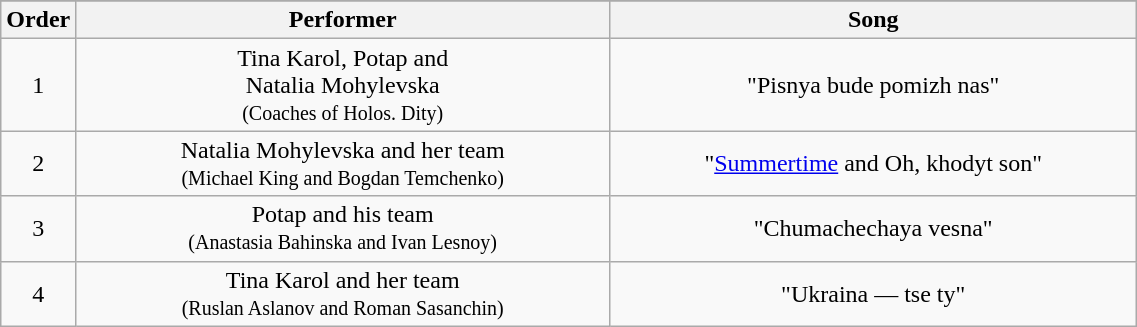<table class="wikitable" style="text-align:center; width:60%;">
<tr>
</tr>
<tr>
<th style="width:01%;">Order</th>
<th style="width:50%;">Performer</th>
<th style="width:55%;">Song</th>
</tr>
<tr>
<td>1</td>
<td>Tina Karol, Potap and <br>Natalia Mohylevska <br><small>(Coaches of Holos. Dity)</small></td>
<td>"Pisnya bude pomizh nas"</td>
</tr>
<tr>
<td>2</td>
<td>Natalia Mohylevska and her team <br><small>(Michael King and Bogdan Temchenko)</small></td>
<td>"<a href='#'>Summertime</a> and Oh, khodyt son"</td>
</tr>
<tr>
<td>3</td>
<td>Potap and his team <br><small>(Anastasia Bahinska and Ivan Lesnoy)</small></td>
<td>"Chumachechaya vesna"</td>
</tr>
<tr>
<td>4</td>
<td>Tina Karol and her team <br><small>(Ruslan Aslanov and Roman Sasanchin)</small></td>
<td>"Ukraina — tse ty"</td>
</tr>
</table>
